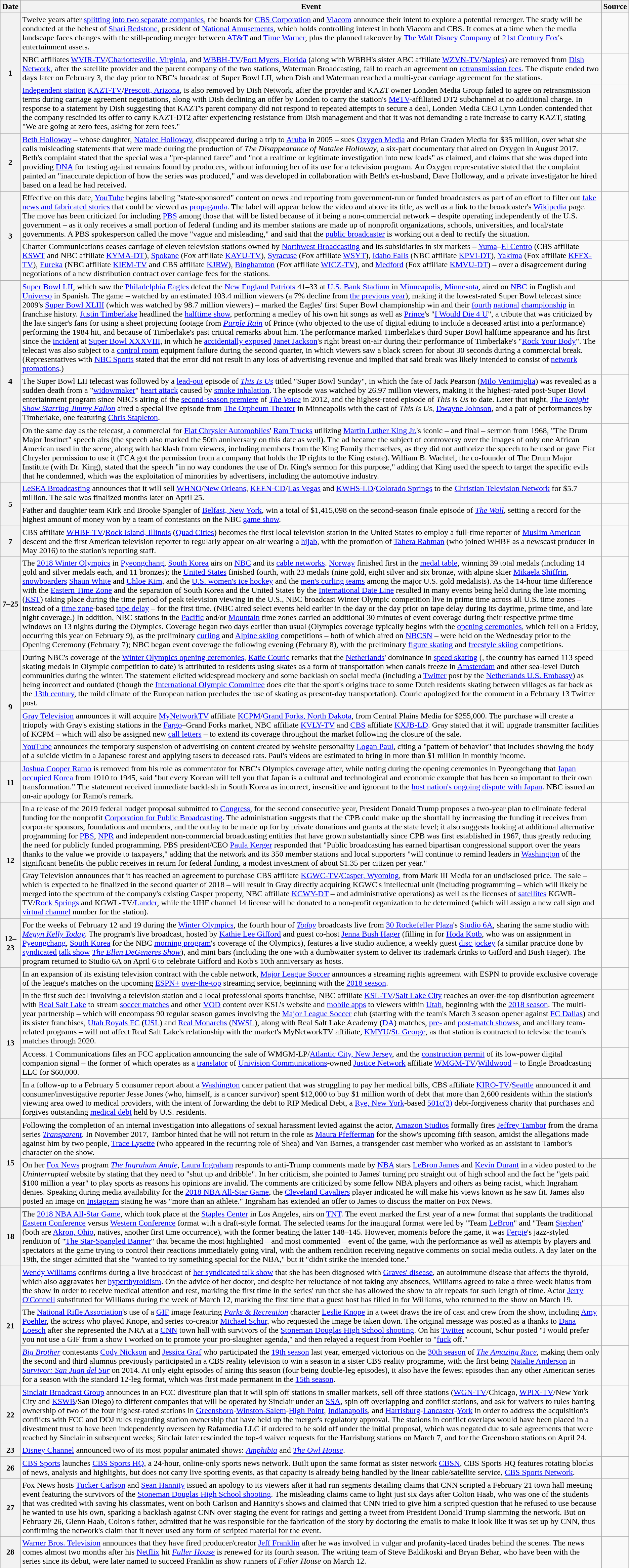<table class="wikitable">
<tr>
<th>Date</th>
<th>Event</th>
<th>Source</th>
</tr>
<tr>
<th rowspan=3>1</th>
<td>Twelve years after <a href='#'>splitting into two separate companies</a>, the boards for <a href='#'>CBS Corporation</a> and <a href='#'>Viacom</a> announce their intent to explore a potential remerger. The study will be conducted at the behest of <a href='#'>Shari Redstone</a>, president of <a href='#'>National Amusements</a>, which holds controlling interest in both Viacom and CBS. It comes at a time when the media landscape faces changes with the still-pending merger between <a href='#'>AT&T</a> and <a href='#'>Time Warner</a>, plus the planned takeover by <a href='#'>The Walt Disney Company</a> of <a href='#'>21st Century Fox</a>'s entertainment assets.</td>
<td></td>
</tr>
<tr>
<td>NBC affiliates <a href='#'>WVIR-TV</a>/<a href='#'>Charlottesville, Virginia</a>, and <a href='#'>WBBH-TV</a>/<a href='#'>Fort Myers, Florida</a> (along with WBBH's sister ABC affiliate <a href='#'>WZVN-TV</a>/<a href='#'>Naples</a>) are removed from <a href='#'>Dish Network</a>, after the satellite provider and the parent company of the two stations, Waterman Broadcasting, fail to reach an agreement on <a href='#'>retransmission fees</a>. The dispute ended two days later on February 3, the day prior to NBC's broadcast of Super Bowl LII, when Dish and Waterman reached a multi-year carriage agreement for the stations.</td>
<td></td>
</tr>
<tr>
<td><a href='#'>Independent station</a> <a href='#'>KAZT-TV</a>/<a href='#'>Prescott, Arizona</a>, is also removed by Dish Network, after the provider and KAZT owner Londen Media Group failed to agree on retransmission terms during carriage agreement negotiations, along with Dish declining an offer by Londen to carry the station's <a href='#'>MeTV</a>-affiliated DT2 subchannel at no additional charge. In response to a statement by Dish suggesting that KAZT's parent company did not respond to repeated attempts to secure a deal, Londen Media CEO Lynn Londen contended that the company rescinded its offer to carry KAZT-DT2 after experiencing resistance from Dish management and that it was not demanding a rate increase to carry KAZT, stating "We are going at zero fees, asking for zero fees."</td>
<td></td>
</tr>
<tr>
<th>2</th>
<td><a href='#'>Beth Holloway</a> – whose daughter, <a href='#'>Natalee Holloway</a>, disappeared during a trip to <a href='#'>Aruba</a> in 2005 – sues <a href='#'>Oxygen Media</a> and Brian Graden Media for $35 million, over what she calls misleading statements that were made during the production of <em>The Disappearance of Natalee Holloway</em>, a six-part documentary that aired on Oxygen in August 2017. Beth's complaint stated that the special was a "pre-planned farce" and "not a realtime or legitimate investigation into new leads" as claimed, and claims that she was duped into providing <a href='#'>DNA</a> for testing against remains found by producers, without informing her of its use for a television program. An Oxygen representative stated that the complaint painted an "inaccurate depiction of how the series was produced," and was developed in collaboration with Beth's ex-husband, Dave Holloway, and a private investigator he hired based on a lead he had received.</td>
<td><br></td>
</tr>
<tr>
<th rowspan=2>3</th>
<td>Effective on this date, <a href='#'>YouTube</a> begins labeling "state-sponsored" content on news and reporting from government-run or funded broadcasters as part of an effort to filter out <a href='#'>fake news and fabricated stories</a> that could be viewed as <a href='#'>propaganda</a>. The label will appear below the video and above its title, as well as a link to the broadcaster's <a href='#'>Wikipedia</a> page. The move has been criticized for including <a href='#'>PBS</a> among those that will be listed because of it being a non-commercial network – despite operating independently of the U.S. government – as it only receives a small portion of federal funding and its member stations are made up of nonprofit organizations, schools, universities, and local/state governments. A PBS spokesperson called the move "vague and misleading," and said that the <a href='#'>public broadcaster</a> is working out a deal to rectify the situation.</td>
<td></td>
</tr>
<tr>
<td>Charter Communications ceases carriage of eleven television stations owned by <a href='#'>Northwest Broadcasting</a> and its subsidiaries in six markets – <a href='#'>Yuma</a>–<a href='#'>El Centro</a> (CBS affiliate <a href='#'>KSWT</a> and NBC affiliate <a href='#'>KYMA-DT</a>), <a href='#'>Spokane</a> (Fox affiliate <a href='#'>KAYU-TV</a>), <a href='#'>Syracuse</a> (Fox affiliate <a href='#'>WSYT</a>), <a href='#'>Idaho Falls</a> (NBC affiliate <a href='#'>KPVI-DT</a>), <a href='#'>Yakima</a> (Fox affiliate <a href='#'>KFFX-TV</a>), <a href='#'>Eureka</a> (NBC affiliate <a href='#'>KIEM-TV</a> and CBS affiliate <a href='#'>KJRW</a>), <a href='#'>Binghamton</a> (Fox affiliate <a href='#'>WICZ-TV</a>), and <a href='#'>Medford</a> (Fox affiliate <a href='#'>KMVU-DT</a>) – over a disagreement during negotiations of a new distribution contract over carriage fees for the stations.</td>
<td></td>
</tr>
<tr>
<th rowspan=3>4</th>
<td><a href='#'>Super Bowl LII</a>, which saw the <a href='#'>Philadelphia Eagles</a> defeat the <a href='#'>New England Patriots</a> 41–33 at <a href='#'>U.S. Bank Stadium</a> in <a href='#'>Minneapolis</a>, <a href='#'>Minnesota</a>, aired on <a href='#'>NBC</a> in English and <a href='#'>Universo</a> in Spanish. The game – watched by an estimated 103.4 million viewers (a 7% decline from <a href='#'>the previous year</a>), making it the lowest-rated Super Bowl telecast since 2009's <a href='#'>Super Bowl XLIII</a> (which was watched by 98.7 million viewers) – marked the Eagles' first Super Bowl championship win and their <a href='#'>fourth</a> <a href='#'>national</a> <a href='#'>championship</a> in franchise history. <a href='#'>Justin Timberlake</a> headlined the <a href='#'>halftime show</a>, performing a medley of his own hit songs as well as <a href='#'>Prince</a>'s "<a href='#'>I Would Die 4 U</a>", a tribute that was criticized by the late singer's fans for using a sheet projecting footage from <em><a href='#'>Purple Rain</a></em> of Prince (who objected to the use of digital editing to include a deceased artist into a performance) performing the 1984 hit, and because of Timberlake's past critical remarks about him. The performance marked Timberlake's third Super Bowl halftime appearance and his first since the <a href='#'>incident</a> at <a href='#'>Super Bowl XXXVIII</a>, in which he <a href='#'>accidentally exposed</a> <a href='#'>Janet Jackson</a>'s right breast on-air during their performance of Timberlake's "<a href='#'>Rock Your Body</a>". The telecast was also subject to a <a href='#'>control room</a> equipment failure during the second quarter, in which viewers saw a black screen for about 30 seconds during a commercial break. (Representatives with <a href='#'>NBC Sports</a> stated that the error did not result in any loss of advertising revenue and implied that said break was likely intended to consist of <a href='#'>network promotions</a>.)</td>
<td><br><br><br></td>
</tr>
<tr>
<td>The Super Bowl LII telecast was followed by a <a href='#'>lead-out</a> episode of <em><a href='#'>This Is Us</a></em> titled "Super Bowl Sunday", in which the fate of Jack Pearson (<a href='#'>Milo Ventimiglia</a>) was revealed as a sudden death from a "<a href='#'>widowmaker</a>" <a href='#'>heart attack</a> caused by <a href='#'>smoke inhalation</a>. The episode was watched by 26.97 million viewers, making it the highest-rated post-Super Bowl entertainment program since NBC's airing of the <a href='#'>second-season premiere</a> of <em><a href='#'>The Voice</a></em> in 2012, and the highest-rated episode of <em>This is Us</em> to date. Later that night, <em><a href='#'>The Tonight Show Starring Jimmy Fallon</a></em> aired a special live episode from <a href='#'>The Orpheum Theater</a> in Minneapolis with the cast of <em>This Is Us</em>, <a href='#'>Dwayne Johnson</a>, and a pair of performances by Timberlake, one featuring <a href='#'>Chris Stapleton</a>.</td>
<td></td>
</tr>
<tr>
<td>On the same day as the telecast, a commercial for <a href='#'>Fiat Chrysler Automobiles</a>' <a href='#'>Ram Trucks</a> utilizing <a href='#'>Martin Luther King Jr.</a>'s iconic – and final – sermon from 1968, "The Drum Major Instinct" speech airs (the speech also marked the 50th anniversary on this date as well). The ad became the subject of controversy over the images of only one African American used in the scene, along with backlash from viewers, including members from the King Family themselves, as they did not authorize the speech to be used or gave Fiat Chrysler permission to use it (FCA got the permission from a company that holds the IP rights to the King estate). William B. Wachtel, the co-founder of The Drum Major Institute (with Dr. King), stated that the speech "in no way condones the use of Dr. King's sermon for this purpose," adding that King used the speech to target the specific evils that he condemned, which was the exploitation of minorities by advertisers, including the automotive industry.</td>
<td><br></td>
</tr>
<tr>
<th rowspan=2>5</th>
<td><a href='#'>LeSEA Broadcasting</a> announces that it will sell <a href='#'>WHNO</a>/<a href='#'>New Orleans</a>, <a href='#'>KEEN-CD</a>/<a href='#'>Las Vegas</a> and <a href='#'>KWHS-LD</a>/<a href='#'>Colorado Springs</a> to the <a href='#'>Christian Television Network</a> for $5.7 million. The sale was finalized  months later on April 25.</td>
<td></td>
</tr>
<tr>
<td>Father and daughter team Kirk and Brooke Spangler of <a href='#'>Belfast, New York</a>, win a total of $1,415,098 on the second-season finale episode of <em><a href='#'>The Wall</a></em>, setting a record for the highest amount of money won by a team of contestants on the NBC <a href='#'>game show</a>.</td>
<td></td>
</tr>
<tr>
<th>7</th>
<td>CBS affiliate <a href='#'>WHBF-TV</a>/<a href='#'>Rock Island, Illinois</a> (<a href='#'>Quad Cities</a>) becomes the first local television station in the United States to employ a full-time reporter of <a href='#'>Muslim American</a> descent and the first American television reporter to regularly appear on-air wearing a <a href='#'>hijab</a>, with the promotion of <a href='#'>Tahera Rahman</a> (who joined WHBF as a newscast producer in May 2016) to the station's reporting staff.</td>
<td></td>
</tr>
<tr>
<th>7–25</th>
<td>The <a href='#'>2018 Winter Olympics</a> in <a href='#'>Pyeongchang</a>, <a href='#'>South Korea</a> airs on <a href='#'>NBC</a> and its <a href='#'>cable networks</a>. <a href='#'>Norway</a> finished first in the <a href='#'>medal table</a>, winning 39 total medals (including 14 gold and silver medals each, and 11 bronzes); the <a href='#'>United States</a> finished fourth, with 23 medals (nine gold, eight silver and six bronze, with alpine skier <a href='#'>Mikaela Shiffrin</a>, <a href='#'>snowboarders</a> <a href='#'>Shaun White</a> and <a href='#'>Chloe Kim</a>, and the <a href='#'>U.S. women's ice hockey</a> and the <a href='#'>men's curling teams</a> among the major U.S. gold medalists). As the 14-hour time difference with the <a href='#'>Eastern Time Zone</a> and the separation of South Korea and the United States by the <a href='#'>International Date Line</a> resulted in many events being held during the late morning (<a href='#'>KST</a>) taking place during the time period of peak television viewing in the U.S., NBC broadcast Winter Olympic competition live in prime time across all U.S. time zones – instead of a <a href='#'>time zone</a>-based <a href='#'>tape delay</a> – for the first time. (NBC aired select events held earlier in the day or the day prior on tape delay during its daytime, prime time, and late night coverage.) In addition, NBC stations in the <a href='#'>Pacific</a> and/or <a href='#'>Mountain</a> time zones carried an additional 30 minutes of event coverage during their respective prime time windows on 13 nights during the Olympics. Coverage began two days earlier than usual (Olympics coverage typically begins with the <a href='#'>opening ceremonies</a>, which fell on a Friday, occurring this year on February 9), as the preliminary <a href='#'>curling</a> and <a href='#'>Alpine skiing</a> competitions – both of which aired on <a href='#'>NBCSN</a> – were held on the Wednesday prior to the Opening Ceremony (February 7); NBC began event coverage the following evening (February 8), with the preliminary <a href='#'>figure skating</a> and <a href='#'>freestyle skiing</a> competitions.</td>
<td><br></td>
</tr>
<tr>
<th rowspan=3>9</th>
<td>During NBC's coverage of the <a href='#'>Winter Olympics opening ceremonies</a>, <a href='#'>Katie Couric</a> remarks that the <a href='#'>Netherlands</a>' dominance in <a href='#'>speed skating</a> (, the country has earned 113 speed skating medals in Olympic competition to date) is attributed to residents using skates as a form of transportation when canals freeze in <a href='#'>Amsterdam</a> and other sea-level Dutch communities during the winter. The statement elicited widespread mockery and some backlash on social media (including a <a href='#'>Twitter</a> post by the <a href='#'>Netherlands U.S. Embassy</a>) as being incorrect and outdated (though the <a href='#'>International Olympic Committee</a> does cite that the sport's origins trace to some Dutch residents skating between villages as far back as the <a href='#'>13th century</a>, the mild climate of the European nation precludes the use of skating as present-day transportation). Couric apologized for the comment in a February 13 Twitter post.</td>
<td><br></td>
</tr>
<tr>
<td><a href='#'>Gray Television</a> announces it will acquire <a href='#'>MyNetworkTV</a> affiliate <a href='#'>KCPM</a>/<a href='#'>Grand Forks, North Dakota</a>, from Central Plains Media for $255,000. The purchase will create a triopoly with Gray's existing stations in the <a href='#'>Fargo</a>–Grand Forks market, NBC affiliate <a href='#'>KVLY-TV</a> and <a href='#'>CBS</a> affiliate <a href='#'>KXJB-LD</a>. Gray stated that it will upgrade transmitter facilities of KCPM – which will also be assigned new <a href='#'>call letters</a> – to extend its coverage throughout the market following the closure of the sale.</td>
<td><br></td>
</tr>
<tr>
<td><a href='#'>YouTube</a> announces the temporary suspension of advertising on content created by website personality <a href='#'>Logan Paul</a>, citing a "pattern of behavior" that includes showing the body of a suicide victim in a Japanese forest and applying tasers to deceased rats. Paul's videos are estimated to bring in more than $1 million in monthly income.</td>
<td></td>
</tr>
<tr>
<th>11</th>
<td><a href='#'>Joshua Cooper Ramo</a> is removed from his role as commentator for NBC's Olympics coverage after, while noting during the opening ceremonies in Pyeongchang that <a href='#'>Japan</a> <a href='#'>occupied</a> <a href='#'>Korea</a> from 1910 to 1945, said "but every Korean will tell you that Japan is a cultural and technological and economic example that has been so important to their own transformation." The statement received immediate backlash in South Korea as incorrect, insensitive and ignorant to the <a href='#'>host nation's ongoing dispute with Japan</a>. NBC issued an on-air apology for Ramo's remark.</td>
<td></td>
</tr>
<tr>
<th rowspan=2>12</th>
<td>In a release of the 2019 federal budget proposal submitted to <a href='#'>Congress</a>, for the second consecutive year, President Donald Trump proposes a two-year plan to eliminate federal funding for the nonprofit <a href='#'>Corporation for Public Broadcasting</a>. The administration suggests that the CPB could make up the shortfall by increasing the funding it receives from corporate sponsors, foundations and members, and the outlay to be made up for by private donations and grants at the state level; it also suggests looking at additional alternative programming for <a href='#'>PBS</a>, <a href='#'>NPR</a> and independent non-commercial broadcasting entities that have grown substantially since CPB was first established in 1967, thus greatly reducing the need for publicly funded programming. PBS president/CEO <a href='#'>Paula Kerger</a> responded that "Public broadcasting has earned bipartisan congressional support over the years thanks to the value we provide to taxpayers," adding that the network and its 350 member stations and local supporters "will continue to remind leaders in <a href='#'>Washington</a> of the significant benefits the public receives in return for federal funding, a modest investment of about $1.35 per citizen per year."</td>
<td><br></td>
</tr>
<tr>
<td>Gray Television announces that it has reached an agreement to purchase CBS affiliate <a href='#'>KGWC-TV</a>/<a href='#'>Casper, Wyoming</a>, from Mark III Media for an undisclosed price. The sale – which is expected to be finalized in the second quarter of 2018 – will result in Gray directly acquiring KGWC's intellectual unit (including programming – which will likely be merged into the spectrum of the company's existing Casper property, NBC affiliate <a href='#'>KCWY-DT</a> – and administrative operations) as well as the licenses of <a href='#'>satellites</a> KGWR-TV/<a href='#'>Rock Springs</a> and KGWL-TV/<a href='#'>Lander</a>, while the UHF channel 14 license will be donated to a non-profit organization to be determined (which will assign a new call sign and <a href='#'>virtual channel</a> number for the station).</td>
<td></td>
</tr>
<tr>
<th>12–23</th>
<td>For the weeks of February 12 and 19 during the <a href='#'>Winter Olympics</a>, the fourth hour of <em><a href='#'>Today</a></em> broadcasts live from <a href='#'>30 Rockefeller Plaza</a>'s <a href='#'>Studio 6A</a>, sharing the same studio with <em><a href='#'>Megyn Kelly Today</a></em>. The program's live broadcast, hosted by <a href='#'>Kathie Lee Gifford</a> and guest co-host <a href='#'>Jenna Bush Hager</a> (filling in for <a href='#'>Hoda Kotb</a>, who was on assignment in <a href='#'>Pyeongchang</a>, <a href='#'>South Korea</a> for the NBC <a href='#'>morning program</a>'s coverage of the Olympics), features a live studio audience, a weekly guest <a href='#'>disc jockey</a> (a similar practice done by <a href='#'>syndicated</a> <a href='#'>talk show</a> <em><a href='#'>The Ellen DeGeneres Show</a></em>), and mini bars (including the one with a dumbwaiter system to deliver its trademark drinks to Gifford and Bush Hager). The program returned to Studio 6A on April 6 to celebrate Gifford and Kotb's 10th anniversary as hosts.</td>
<td></td>
</tr>
<tr>
<th rowspan=4>13</th>
<td>In an expansion of its existing television contract with the cable network, <a href='#'>Major League Soccer</a> announces a streaming rights agreement with ESPN to provide exclusive coverage of the league's matches on the upcoming <a href='#'>ESPN+</a> <a href='#'>over-the-top</a> streaming service, beginning with the <a href='#'>2018 season</a>.</td>
<td></td>
</tr>
<tr>
<td>In the first such deal involving a television station and a local professional sports franchise, NBC affiliate <a href='#'>KSL-TV</a>/<a href='#'>Salt Lake City</a> reaches an over-the-top distribution agreement with <a href='#'>Real Salt Lake</a> to stream <a href='#'>soccer matches</a> and other <a href='#'>VOD</a> content over KSL's website and <a href='#'>mobile apps</a> to viewers within <a href='#'>Utah</a>, beginning with the <a href='#'>2018 season</a>. The multi-year partnership – which will encompass 90 regular season games involving the <a href='#'>Major League Soccer</a> club (starting with the team's March 3 season opener against <a href='#'>FC Dallas</a>) and its sister franchises, <a href='#'>Utah Royals FC</a> (<a href='#'>USL</a>) and <a href='#'>Real Monarchs</a> (<a href='#'>NWSL</a>), along with Real Salt Lake Academy (<a href='#'>DA</a>) matches, <a href='#'>pre-</a> and <a href='#'>post-match shows</a>s, and ancillary team-related programs – will not affect Real Salt Lake's relationship with the market's MyNetworkTV affiliate, <a href='#'>KMYU</a>/<a href='#'>St. George</a>, as that station is contracted to televise the team's matches through 2020.</td>
<td></td>
</tr>
<tr>
<td>Access. 1 Communications files an FCC application announcing the sale of WMGM-LP/<a href='#'>Atlantic City, New Jersey</a>, and the <a href='#'>construction permit</a> of its low-power digital companion signal – the former of which operates as a <a href='#'>translator</a> of <a href='#'>Univision Communications</a>-owned <a href='#'>Justice Network</a> affiliate <a href='#'>WMGM-TV</a>/<a href='#'>Wildwood</a> – to Engle Broadcasting LLC for $60,000.</td>
<td></td>
</tr>
<tr>
<td>In a follow-up to a February 5 consumer report about a <a href='#'>Washington</a> cancer patient that was struggling to pay her medical bills, CBS affiliate <a href='#'>KIRO-TV</a>/<a href='#'>Seattle</a> announced it and consumer/investigative reporter Jesse Jones (who, himself, is a cancer survivor) spent $12,000 to buy $1 million worth of debt that more than 2,600 residents within the station's viewing area owed to medical providers, with the intent of forwarding the debt to RIP Medical Debt, a <a href='#'>Rye, New York</a>-based <a href='#'>501c(3)</a> debt-forgiveness charity that purchases and forgives outstanding <a href='#'>medical debt</a> held by U.S. residents.</td>
<td></td>
</tr>
<tr>
<th rowspan=2>15</th>
<td>Following the completion of an internal investigation into allegations of sexual harassment levied against the actor, <a href='#'>Amazon Studios</a> formally fires <a href='#'>Jeffrey Tambor</a> from the drama series <em><a href='#'>Transparent</a></em>. In November 2017, Tambor hinted that he will not return in the role as <a href='#'>Maura Pfefferman</a> for the show's upcoming fifth season, amidst the allegations made against him by two people, <a href='#'>Trace Lysette</a> (who appeared in the recurring role of Shea) and Van Barnes, a transgender cast member who worked as an assistant to Tambor's character on the show.</td>
<td></td>
</tr>
<tr>
<td>On her <a href='#'>Fox News</a> program <em><a href='#'>The Ingraham Angle</a></em>, <a href='#'>Laura Ingraham</a> responds to anti-Trump comments made by <a href='#'>NBA</a> stars <a href='#'>LeBron James</a> and <a href='#'>Kevin Durant</a> in a video posted to the <em>Uninterrupted</em> website by stating that they need to "shut up and dribble". In her criticism, she pointed to James' turning pro straight out of high school and the fact he "gets paid $100 million a year" to play sports as reasons his opinions are invalid. The comments are criticized by some fellow NBA players and others as being racist, which Ingraham denies. Speaking during media availability for the <a href='#'>2018 NBA All-Star Game</a>, the <a href='#'>Cleveland Cavaliers</a> player indicated he will make his views known as he saw fit. James also posted an image on <a href='#'>Instagram</a> stating he was "more than an athlete." Ingraham has extended an offer to James to discuss the matter on Fox News.</td>
<td></td>
</tr>
<tr>
<th>18</th>
<td>The <a href='#'>2018 NBA All-Star Game</a>, which took place at the <a href='#'>Staples Center</a> in Los Angeles, airs on <a href='#'>TNT</a>. The event marked the first year of a new format that supplants the traditional <a href='#'>Eastern Conference</a> versus <a href='#'>Western Conference</a> format with a draft-style format. The selected teams for the inaugural format were led by "Team <a href='#'>LeBron</a>" and "Team <a href='#'>Stephen</a>" (both are <a href='#'>Akron, Ohio</a>, natives, another first time occurrence), with the former beating the latter 148–145. However, moments before the game, it was <a href='#'>Fergie</a>'s jazz-styled rendition of "<a href='#'>The Star-Spangled Banner</a>" that became the most highlighted – and most commented – event of the game, with the performance as well as attempts by players and spectators at the game trying to control their reactions immediately going viral, with the anthem rendition receiving negative comments on social media outlets. A day later on the 19th, the singer admitted that she "wanted to try something special for the NBA," but it "didn't strike the intended tone."</td>
<td></td>
</tr>
<tr>
<th rowspan=3>21</th>
<td><a href='#'>Wendy Williams</a> confirms during a live broadcast of <a href='#'>her syndicated talk show</a> that she has been diagnosed with <a href='#'>Graves' disease</a>, an autoimmune disease that affects the thyroid, which also aggravates her <a href='#'>hyperthyroidism</a>. On the advice of her doctor, and despite her reluctance of not taking any absences, Williams agreed to take a three-week hiatus from the show in order to receive medical attention and rest, marking the first time in the series' run that she has allowed the show to air repeats for such length of time. Actor <a href='#'>Jerry O'Connell</a> substituted for Williams during the week of March 12, marking the first time that a guest host has filled in for Williams, who returned to the show on March 19.</td>
<td></td>
</tr>
<tr>
<td>The <a href='#'>National Rifle Association</a>'s use of a <a href='#'>GIF</a> image featuring <em><a href='#'>Parks & Recreation</a></em> character <a href='#'>Leslie Knope</a> in a tweet draws the ire of cast and crew from the show, including <a href='#'>Amy Poehler</a>, the actress who played Knope, and series co-creator <a href='#'>Michael Schur</a>, who requested the image be taken down. The original message was posted as a thanks to <a href='#'>Dana Loesch</a> after she represented the NRA at a <a href='#'>CNN</a> town hall with survivors of the <a href='#'>Stoneman Douglas High School shooting</a>. On his <a href='#'>Twitter</a> account, Schur posted "I would prefer you not use a GIF from a show I worked on to promote your pro-slaughter agenda," and then relayed a request from Poehler to "<a href='#'>fuck</a> off."</td>
<td></td>
</tr>
<tr>
<td><em><a href='#'>Big Brother</a></em> contestants <a href='#'>Cody Nickson</a> and <a href='#'>Jessica Graf</a> who participated the <a href='#'>19th season</a> last year, emerged victorious on the <a href='#'>30th season</a> of <em><a href='#'>The Amazing Race</a></em>, making them only the second and third alumnus previously participated in a CBS reality television to win a season in a sister CBS reality programme, with the first being <a href='#'>Natalie Anderson</a> in <em><a href='#'>Survivor: San Juan del Sur</a></em> on 2014. At only eight episodes of airing this season (four being double-leg episodes), it also have the fewest episodes than any other American series for a season with the standard 12-leg format, which was first made permanent in the <a href='#'>15th season</a>.</td>
<td><br></td>
</tr>
<tr>
<th>22</th>
<td><a href='#'>Sinclair Broadcast Group</a> announces in an FCC divestiture plan that it will spin off stations in smaller markets, sell off three stations (<a href='#'>WGN-TV</a>/Chicago, <a href='#'>WPIX-TV</a>/New York City and <a href='#'>KSWB</a>/San Diego) to different companies that will be operated by Sinclair under an <a href='#'>SSA</a>, spin off overlapping and conflict stations, and ask for waivers to rules barring ownership of two of the four highest-rated stations in <a href='#'>Greensboro</a>-<a href='#'>Winston-Salem</a>-<a href='#'>High Point</a>, <a href='#'>Indianapolis</a>, and <a href='#'>Harrisburg</a>-<a href='#'>Lancaster</a>-<a href='#'>York</a> in order to address the acquisition's conflicts with FCC and DOJ rules regarding station ownership that have held up the merger's regulatory approval. The stations in conflict overlaps would have been placed in a divestment trust to have been independently overseen by Rafamedia LLC if ordered to be sold off under the initial proposal, which was negated due to sale agreements that were reached by Sinclair in subsequent weeks; Sinclair later rescinded the top-4 waiver requests for the Harrisburg stations on March 7, and for the Greensboro stations on April 24.</td>
<td></td>
</tr>
<tr>
<th>23</th>
<td><a href='#'>Disney Channel</a> announced two of its most popular animated shows: <em><a href='#'>Amphibia</a></em> and <em><a href='#'>The Owl House</a></em>.</td>
<td></td>
</tr>
<tr>
<th>26</th>
<td><a href='#'>CBS Sports</a> launches <a href='#'>CBS Sports HQ</a>, a 24-hour, online-only sports news network. Built upon the same format as sister network <a href='#'>CBSN</a>, CBS Sports HQ features rotating blocks of news, analysis and highlights, but does not carry live sporting events, as that capacity is already being handled by the linear cable/satellite service, <a href='#'>CBS Sports Network</a>.</td>
<td></td>
</tr>
<tr>
<th>27</th>
<td>Fox News hosts <a href='#'>Tucker Carlson</a> and <a href='#'>Sean Hannity</a> issued an apology to its viewers after it had run segments detailing claims that CNN scripted a February 21 town hall meeting event featuring the survivors of the <a href='#'>Stoneman Douglas High School shooting</a>. The misleading claims came to light just six days after Colton Haab, who was one of the students that was credited with saving his classmates, went on both Carlson and Hannity's shows and claimed that CNN tried to give him a scripted question that he refused to use because he wanted to use his own, sparking a backlash against CNN over staging the event for ratings and getting a tweet from President Donald Trump slamming the network. But on February 26, Glenn Haab, Colton's father, admitted that he was responsible for the fabrication of the story by doctoring the emails to make it look like it was set up by CNN, thus confirming the network's claim that it never used any form of scripted material for the event.</td>
<td></td>
</tr>
<tr>
<th>28</th>
<td><a href='#'>Warner Bros. Television</a> announces that they have fired producer/creator <a href='#'>Jeff Franklin</a> after he was involved in vulgar and profanity-laced tirades behind the scenes. The news comes almost two months after his <a href='#'>Netflix</a> hit <em><a href='#'>Fuller House</a></em> is renewed for its fourth season. The writing team of Steve Baldikoski and Bryan Behar, who have been with the series since its debut, were later named to succeed Franklin as show runners of <em>Fuller House</em> on March 12.</td>
<td></td>
</tr>
</table>
